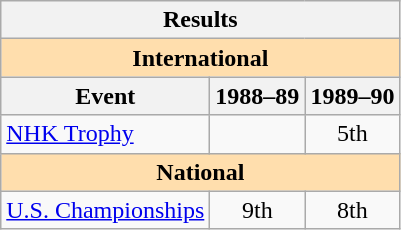<table class="wikitable" style="text-align:center">
<tr>
<th colspan=3 align=center><strong>Results</strong></th>
</tr>
<tr>
<th style="background-color: #ffdead; " colspan=3 align=center><strong>International</strong></th>
</tr>
<tr>
<th>Event</th>
<th>1988–89</th>
<th>1989–90</th>
</tr>
<tr>
<td align=left><a href='#'>NHK Trophy</a></td>
<td></td>
<td>5th</td>
</tr>
<tr>
<th style="background-color: #ffdead; " colspan=3 align=center><strong>National</strong></th>
</tr>
<tr>
<td align=left><a href='#'>U.S. Championships</a></td>
<td>9th</td>
<td>8th</td>
</tr>
</table>
